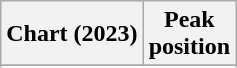<table class="wikitable sortable plainrowheaders" style="text-align:center">
<tr>
<th scope="col">Chart (2023)</th>
<th scope="col">Peak<br>position</th>
</tr>
<tr>
</tr>
<tr>
</tr>
</table>
